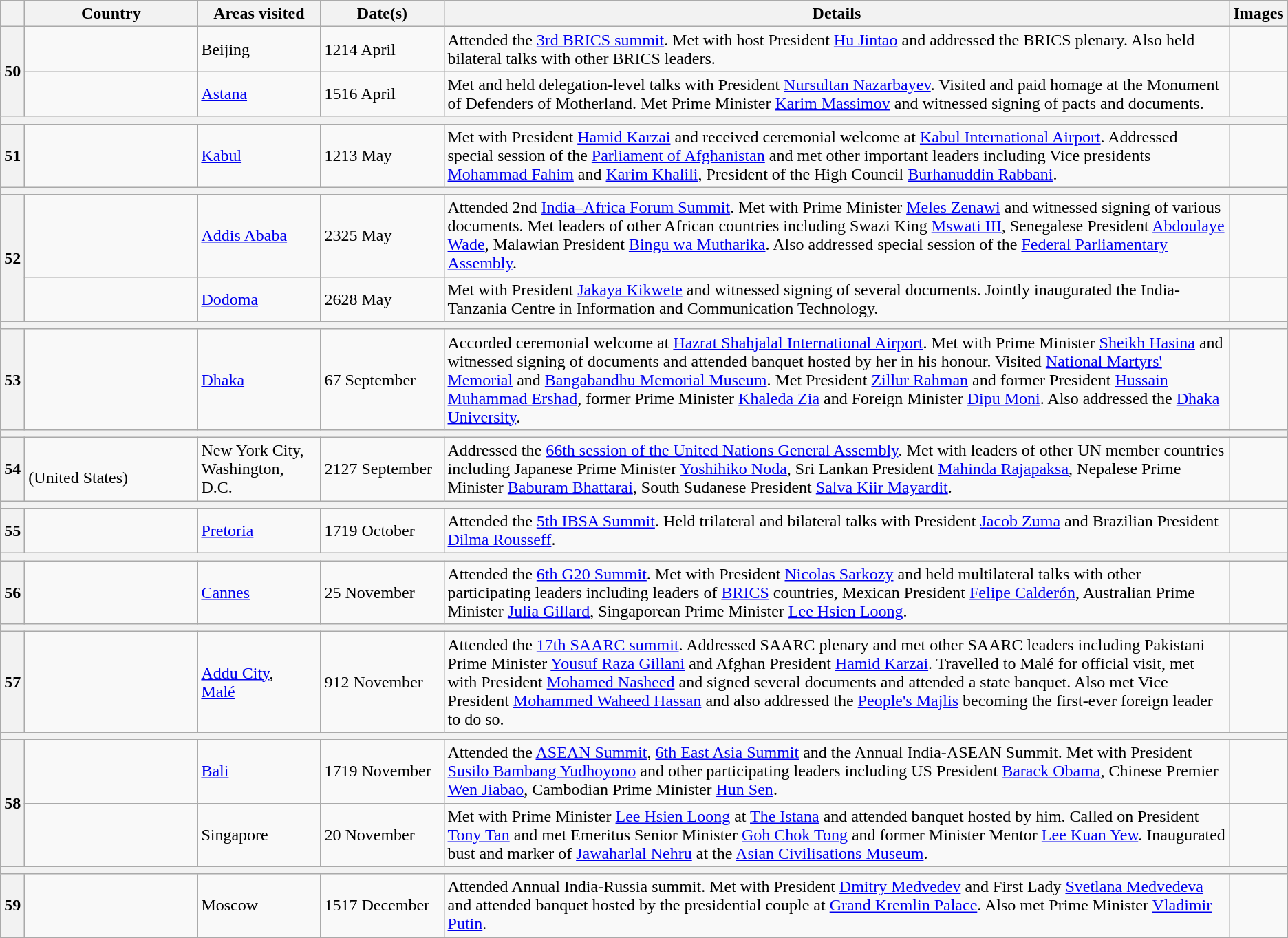<table class="wikitable outercollapse sortable">
<tr>
<th></th>
<th style="width:10em">Country</th>
<th style="width:7em">Areas visited</th>
<th style="width:7em">Date(s)</th>
<th class="unsortable">Details</th>
<th class="unsortable">Images</th>
</tr>
<tr>
<th rowspan="2">50</th>
<td></td>
<td>Beijing</td>
<td>1214 April</td>
<td>Attended the <a href='#'>3rd BRICS summit</a>. Met with host President <a href='#'>Hu Jintao</a> and addressed the BRICS plenary. Also held bilateral talks with other BRICS leaders.</td>
<td></td>
</tr>
<tr>
<td></td>
<td><a href='#'>Astana</a></td>
<td>1516 April</td>
<td>Met and held delegation-level talks with President <a href='#'>Nursultan Nazarbayev</a>. Visited and paid homage at the Monument of Defenders of Motherland. Met Prime Minister <a href='#'>Karim Massimov</a> and witnessed signing of pacts and documents.</td>
<td></td>
</tr>
<tr>
<th colspan="6"></th>
</tr>
<tr>
<th>51</th>
<td></td>
<td><a href='#'>Kabul</a></td>
<td>1213 May</td>
<td>Met with President <a href='#'>Hamid Karzai</a> and received ceremonial welcome at <a href='#'>Kabul International Airport</a>. Addressed special session of the <a href='#'>Parliament of Afghanistan</a> and met other important leaders including Vice presidents <a href='#'>Mohammad Fahim</a> and <a href='#'>Karim Khalili</a>, President of the High Council <a href='#'>Burhanuddin Rabbani</a>.</td>
<td></td>
</tr>
<tr>
<th colspan="6"></th>
</tr>
<tr>
<th rowspan="2">52</th>
<td></td>
<td><a href='#'>Addis Ababa</a></td>
<td>2325 May</td>
<td>Attended 2nd <a href='#'>India–Africa Forum Summit</a>. Met with Prime Minister <a href='#'>Meles Zenawi</a> and witnessed signing of various documents. Met leaders of other African countries including Swazi King <a href='#'>Mswati III</a>, Senegalese President <a href='#'>Abdoulaye Wade</a>, Malawian President <a href='#'>Bingu wa Mutharika</a>. Also addressed special session of the <a href='#'>Federal Parliamentary Assembly</a>.</td>
<td></td>
</tr>
<tr>
<td></td>
<td><a href='#'>Dodoma</a></td>
<td>2628 May</td>
<td>Met with President <a href='#'>Jakaya Kikwete</a> and witnessed signing of several documents. Jointly inaugurated the India-Tanzania Centre in Information and Communication Technology.</td>
<td></td>
</tr>
<tr>
<th colspan="6"></th>
</tr>
<tr>
<th>53</th>
<td></td>
<td><a href='#'>Dhaka</a></td>
<td>67 September</td>
<td>Accorded ceremonial welcome at <a href='#'>Hazrat Shahjalal International Airport</a>. Met with Prime Minister <a href='#'>Sheikh Hasina</a> and witnessed signing of documents and attended banquet hosted by her in his honour. Visited <a href='#'>National Martyrs' Memorial</a> and <a href='#'>Bangabandhu Memorial Museum</a>. Met President <a href='#'>Zillur Rahman</a> and former President <a href='#'>Hussain Muhammad Ershad</a>, former Prime Minister <a href='#'>Khaleda Zia</a> and Foreign Minister <a href='#'>Dipu Moni</a>. Also addressed the <a href='#'>Dhaka University</a>.</td>
<td></td>
</tr>
<tr>
<th colspan="6"></th>
</tr>
<tr>
<th>54</th>
<td><br>(United States)</td>
<td>New York City,<br>Washington, D.C.</td>
<td>2127 September</td>
<td>Addressed the <a href='#'>66th session of the United Nations General Assembly</a>. Met with leaders of other UN member countries including Japanese Prime Minister <a href='#'>Yoshihiko Noda</a>, Sri Lankan President <a href='#'>Mahinda Rajapaksa</a>, Nepalese Prime Minister <a href='#'>Baburam Bhattarai</a>, South Sudanese President <a href='#'>Salva Kiir Mayardit</a>.</td>
<td></td>
</tr>
<tr>
<th colspan="6"></th>
</tr>
<tr>
<th>55</th>
<td></td>
<td><a href='#'>Pretoria</a></td>
<td>1719 October</td>
<td>Attended the <a href='#'>5th IBSA Summit</a>. Held trilateral and bilateral talks with President <a href='#'>Jacob Zuma</a> and Brazilian President <a href='#'>Dilma Rousseff</a>.</td>
<td></td>
</tr>
<tr>
<th colspan="6"></th>
</tr>
<tr>
<th>56</th>
<td></td>
<td><a href='#'>Cannes</a></td>
<td>25 November</td>
<td>Attended the <a href='#'>6th G20 Summit</a>. Met with President <a href='#'>Nicolas Sarkozy</a> and held multilateral talks with other participating leaders including leaders of <a href='#'>BRICS</a> countries, Mexican President <a href='#'>Felipe Calderón</a>, Australian Prime Minister <a href='#'>Julia Gillard</a>, Singaporean Prime Minister <a href='#'>Lee Hsien Loong</a>.</td>
<td></td>
</tr>
<tr>
<th colspan="6"></th>
</tr>
<tr>
<th>57</th>
<td></td>
<td><a href='#'>Addu City</a>,<br><a href='#'>Malé</a></td>
<td>912 November</td>
<td>Attended the <a href='#'>17th SAARC summit</a>. Addressed SAARC plenary and met other SAARC leaders including Pakistani Prime Minister <a href='#'>Yousuf Raza Gillani</a> and Afghan President <a href='#'>Hamid Karzai</a>. Travelled to Malé for official visit, met with President <a href='#'>Mohamed Nasheed</a> and signed several documents and attended a state banquet. Also met Vice President <a href='#'>Mohammed Waheed Hassan</a> and also addressed the <a href='#'>People's Majlis</a> becoming the first-ever foreign leader to do so.</td>
<td></td>
</tr>
<tr>
<th colspan="6"></th>
</tr>
<tr>
<th rowspan="2">58</th>
<td></td>
<td><a href='#'>Bali</a></td>
<td>1719 November</td>
<td>Attended the <a href='#'>ASEAN Summit</a>, <a href='#'>6th East Asia Summit</a> and the Annual India-ASEAN Summit. Met with President <a href='#'>Susilo Bambang Yudhoyono</a> and other participating leaders including US President <a href='#'>Barack Obama</a>, Chinese Premier <a href='#'>Wen Jiabao</a>, Cambodian Prime Minister <a href='#'>Hun Sen</a>.</td>
<td></td>
</tr>
<tr>
<td></td>
<td>Singapore</td>
<td>20 November</td>
<td>Met with Prime Minister <a href='#'>Lee Hsien Loong</a> at <a href='#'>The Istana</a> and attended banquet hosted by him. Called on President <a href='#'>Tony Tan</a> and met Emeritus Senior Minister <a href='#'>Goh Chok Tong</a> and former Minister Mentor <a href='#'>Lee Kuan Yew</a>. Inaugurated bust and marker of <a href='#'>Jawaharlal Nehru</a> at the <a href='#'>Asian Civilisations Museum</a>.</td>
<td></td>
</tr>
<tr>
<th colspan="6"></th>
</tr>
<tr>
<th>59</th>
<td></td>
<td>Moscow</td>
<td>1517 December</td>
<td>Attended Annual India-Russia summit. Met with President <a href='#'>Dmitry Medvedev</a> and First Lady <a href='#'>Svetlana Medvedeva</a> and attended banquet hosted by the presidential couple at <a href='#'>Grand Kremlin Palace</a>. Also met Prime Minister <a href='#'>Vladimir Putin</a>.</td>
<td></td>
</tr>
<tr>
</tr>
</table>
